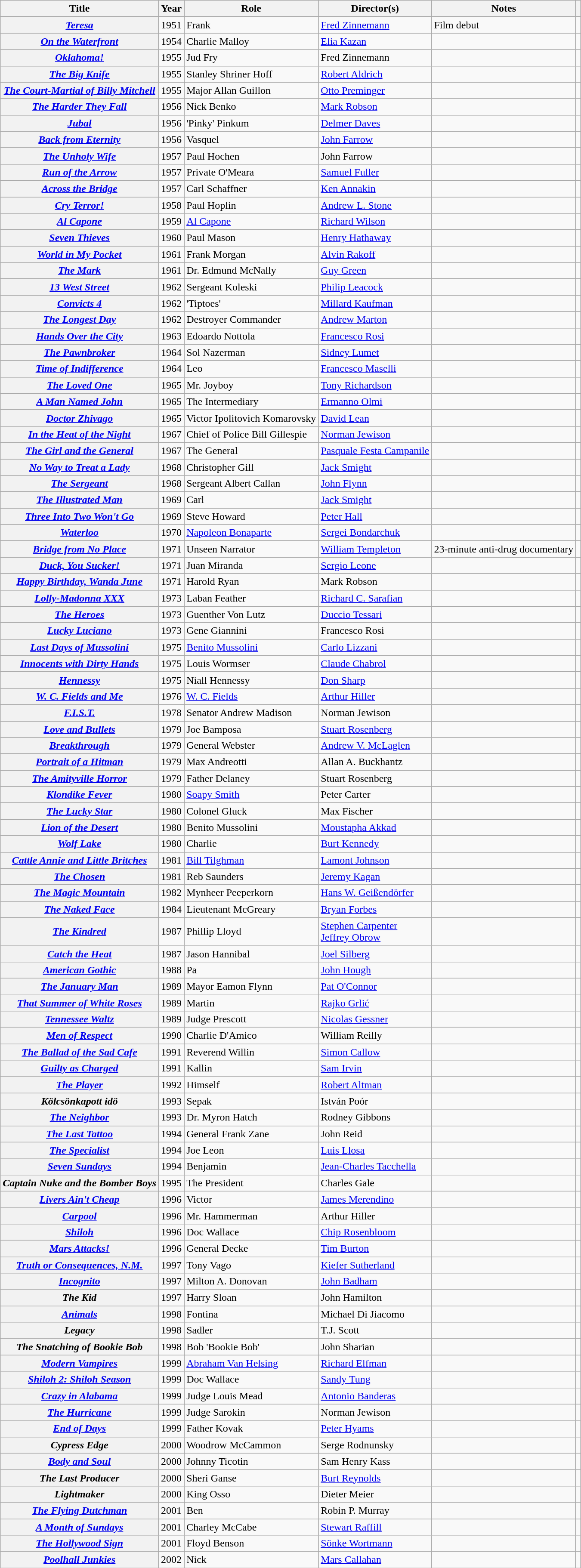<table class="wikitable sortable plainrowheaders">
<tr>
<th scope="col">Title</th>
<th scope="col">Year</th>
<th scope="col">Role</th>
<th scope="col">Director(s)</th>
<th scope="col">Notes</th>
<th scope="col" class="unsortable"></th>
</tr>
<tr>
<th scope="row"><em><a href='#'>Teresa</a></em></th>
<td>1951</td>
<td>Frank</td>
<td><a href='#'>Fred Zinnemann</a></td>
<td>Film debut</td>
<td style="text-align:center;"></td>
</tr>
<tr>
<th scope="row"><em><a href='#'>On the Waterfront</a></em></th>
<td>1954</td>
<td>Charlie Malloy</td>
<td><a href='#'>Elia Kazan</a></td>
<td></td>
<td style="text-align:center;"></td>
</tr>
<tr>
<th scope="row"><em><a href='#'>Oklahoma!</a></em></th>
<td>1955</td>
<td>Jud Fry</td>
<td>Fred Zinnemann</td>
<td></td>
<td style="text-align:center;"></td>
</tr>
<tr>
<th scope="row"><em><a href='#'>The Big Knife</a></em></th>
<td>1955</td>
<td>Stanley Shriner Hoff</td>
<td><a href='#'>Robert Aldrich</a></td>
<td></td>
<td style="text-align:center;"></td>
</tr>
<tr>
<th scope="row"><em><a href='#'>The Court-Martial of Billy Mitchell</a></em></th>
<td>1955</td>
<td>Major Allan Guillon</td>
<td><a href='#'>Otto Preminger</a></td>
<td></td>
<td style="text-align:center;"></td>
</tr>
<tr>
<th scope="row"><em><a href='#'>The Harder They Fall</a></em></th>
<td>1956</td>
<td>Nick Benko</td>
<td><a href='#'>Mark Robson</a></td>
<td></td>
<td style="text-align:center;"></td>
</tr>
<tr>
<th scope="row"><em><a href='#'>Jubal</a></em></th>
<td>1956</td>
<td>'Pinky' Pinkum</td>
<td><a href='#'>Delmer Daves</a></td>
<td></td>
<td style="text-align:center;"></td>
</tr>
<tr>
<th scope="row"><em><a href='#'>Back from Eternity</a></em></th>
<td>1956</td>
<td>Vasquel</td>
<td><a href='#'>John Farrow</a></td>
<td></td>
<td style="text-align:center;"></td>
</tr>
<tr>
<th scope="row"><em><a href='#'>The Unholy Wife</a></em></th>
<td>1957</td>
<td>Paul Hochen</td>
<td>John Farrow</td>
<td></td>
<td style="text-align:center;"></td>
</tr>
<tr>
<th scope="row"><em><a href='#'>Run of the Arrow</a></em></th>
<td>1957</td>
<td>Private O'Meara</td>
<td><a href='#'>Samuel Fuller</a></td>
<td></td>
<td style="text-align:center;"></td>
</tr>
<tr>
<th scope="row"><em><a href='#'>Across the Bridge</a></em></th>
<td>1957</td>
<td>Carl Schaffner</td>
<td><a href='#'>Ken Annakin</a></td>
<td></td>
<td style="text-align:center;"></td>
</tr>
<tr>
<th scope="row"><em><a href='#'>Cry Terror!</a></em></th>
<td>1958</td>
<td>Paul Hoplin</td>
<td><a href='#'>Andrew L. Stone</a></td>
<td></td>
<td style="text-align:center;"></td>
</tr>
<tr>
<th scope="row"><em><a href='#'>Al Capone</a></em></th>
<td>1959</td>
<td><a href='#'>Al Capone</a></td>
<td><a href='#'>Richard Wilson</a></td>
<td></td>
<td style="text-align:center;"></td>
</tr>
<tr>
<th scope="row"><em><a href='#'>Seven Thieves</a></em></th>
<td>1960</td>
<td>Paul Mason</td>
<td><a href='#'>Henry Hathaway</a></td>
<td></td>
<td style="text-align:center;"></td>
</tr>
<tr>
<th scope="row"><em><a href='#'>World in My Pocket</a></em></th>
<td>1961</td>
<td>Frank Morgan</td>
<td><a href='#'>Alvin Rakoff</a></td>
<td></td>
<td style="text-align:center;"></td>
</tr>
<tr>
<th scope="row"><em><a href='#'>The Mark</a></em></th>
<td>1961</td>
<td>Dr. Edmund McNally</td>
<td><a href='#'>Guy Green</a></td>
<td></td>
<td style="text-align:center;"></td>
</tr>
<tr>
<th scope="row"><em><a href='#'>13 West Street</a></em></th>
<td>1962</td>
<td>Sergeant Koleski</td>
<td><a href='#'>Philip Leacock</a></td>
<td></td>
<td style="text-align:center;"></td>
</tr>
<tr>
<th scope="row"><em><a href='#'>Convicts 4</a></em></th>
<td>1962</td>
<td>'Tiptoes'</td>
<td><a href='#'>Millard Kaufman</a></td>
<td></td>
<td style="text-align:center;"></td>
</tr>
<tr>
<th scope="row"><em><a href='#'>The Longest Day</a></em></th>
<td>1962</td>
<td>Destroyer Commander</td>
<td><a href='#'>Andrew Marton</a></td>
<td></td>
<td style="text-align:center;"></td>
</tr>
<tr>
<th scope="row"><em><a href='#'>Hands Over the City</a></em></th>
<td>1963</td>
<td>Edoardo Nottola</td>
<td><a href='#'>Francesco Rosi</a></td>
<td></td>
<td style="text-align:center;"></td>
</tr>
<tr>
<th scope="row"><em><a href='#'>The Pawnbroker</a></em></th>
<td>1964</td>
<td>Sol Nazerman</td>
<td><a href='#'>Sidney Lumet</a></td>
<td></td>
<td style="text-align:center;"></td>
</tr>
<tr>
<th scope="row"><em><a href='#'>Time of Indifference</a></em></th>
<td>1964</td>
<td>Leo</td>
<td><a href='#'>Francesco Maselli</a></td>
<td></td>
<td style="text-align:center;"></td>
</tr>
<tr>
<th scope="row"><em><a href='#'>The Loved One</a></em></th>
<td>1965</td>
<td>Mr. Joyboy</td>
<td><a href='#'>Tony Richardson</a></td>
<td></td>
<td style="text-align:center;"></td>
</tr>
<tr>
<th scope="row"><em><a href='#'>A Man Named John</a></em></th>
<td>1965</td>
<td>The Intermediary</td>
<td><a href='#'>Ermanno Olmi</a></td>
<td></td>
<td style="text-align:center;"></td>
</tr>
<tr>
<th scope="row"><em><a href='#'>Doctor Zhivago</a></em></th>
<td>1965</td>
<td>Victor Ipolitovich Komarovsky</td>
<td><a href='#'>David Lean</a></td>
<td></td>
<td style="text-align:center;"></td>
</tr>
<tr>
<th scope="row"><em><a href='#'>In the Heat of the Night</a></em></th>
<td>1967</td>
<td>Chief of Police Bill Gillespie</td>
<td><a href='#'>Norman Jewison</a></td>
<td></td>
<td style="text-align:center;"></td>
</tr>
<tr>
<th scope="row"><em><a href='#'>The Girl and the General</a></em></th>
<td>1967</td>
<td>The General</td>
<td><a href='#'>Pasquale Festa Campanile</a></td>
<td></td>
<td style="text-align:center;"></td>
</tr>
<tr>
<th scope="row"><em><a href='#'>No Way to Treat a Lady</a></em></th>
<td>1968</td>
<td>Christopher Gill</td>
<td><a href='#'>Jack Smight</a></td>
<td></td>
<td style="text-align:center;"></td>
</tr>
<tr>
<th scope="row"><em><a href='#'>The Sergeant</a></em></th>
<td>1968</td>
<td>Sergeant Albert Callan</td>
<td><a href='#'>John Flynn</a></td>
<td></td>
<td style="text-align:center;"></td>
</tr>
<tr>
<th scope="row"><em><a href='#'>The Illustrated Man</a></em></th>
<td>1969</td>
<td>Carl</td>
<td><a href='#'>Jack Smight</a></td>
<td></td>
<td style="text-align:center;"></td>
</tr>
<tr>
<th scope="row"><em><a href='#'>Three Into Two Won't Go</a></em></th>
<td>1969</td>
<td>Steve Howard</td>
<td><a href='#'>Peter Hall</a></td>
<td></td>
<td style="text-align:center;"></td>
</tr>
<tr>
<th scope="row"><em><a href='#'>Waterloo</a></em></th>
<td>1970</td>
<td><a href='#'>Napoleon Bonaparte</a></td>
<td><a href='#'>Sergei Bondarchuk</a></td>
<td></td>
<td style="text-align:center;"></td>
</tr>
<tr>
<th scope="row"><em><a href='#'>Bridge from No Place</a></em></th>
<td>1971</td>
<td>Unseen Narrator</td>
<td><a href='#'>William Templeton</a></td>
<td>23-minute anti-drug documentary</td>
<td style="text-align:center;"></td>
</tr>
<tr>
<th scope="row"><em><a href='#'>Duck, You Sucker!</a></em></th>
<td>1971</td>
<td>Juan Miranda</td>
<td><a href='#'>Sergio Leone</a></td>
<td></td>
<td style="text-align:center;"></td>
</tr>
<tr>
<th scope="row"><em><a href='#'>Happy Birthday, Wanda June</a></em></th>
<td>1971</td>
<td>Harold Ryan</td>
<td>Mark Robson</td>
<td></td>
<td style="text-align:center;"></td>
</tr>
<tr>
<th scope="row"><em><a href='#'>Lolly-Madonna XXX</a></em></th>
<td>1973</td>
<td>Laban Feather</td>
<td><a href='#'>Richard C. Sarafian</a></td>
<td></td>
<td style="text-align:center;"></td>
</tr>
<tr>
<th scope="row"><em><a href='#'>The Heroes</a></em></th>
<td>1973</td>
<td>Guenther Von Lutz</td>
<td><a href='#'>Duccio Tessari</a></td>
<td></td>
<td style="text-align:center;"></td>
</tr>
<tr>
<th scope="row"><em><a href='#'>Lucky Luciano</a></em></th>
<td>1973</td>
<td>Gene Giannini</td>
<td>Francesco Rosi</td>
<td></td>
<td style="text-align:center;"></td>
</tr>
<tr>
<th scope="row"><em><a href='#'>Last Days of Mussolini</a></em></th>
<td>1975</td>
<td><a href='#'>Benito Mussolini</a></td>
<td><a href='#'>Carlo Lizzani</a></td>
<td></td>
<td style="text-align:center;"></td>
</tr>
<tr>
<th scope="row"><em><a href='#'>Innocents with Dirty Hands</a></em></th>
<td>1975</td>
<td>Louis Wormser</td>
<td><a href='#'>Claude Chabrol</a></td>
<td></td>
<td style="text-align:center;"></td>
</tr>
<tr>
<th scope="row"><em><a href='#'>Hennessy</a></em></th>
<td>1975</td>
<td>Niall Hennessy</td>
<td><a href='#'>Don Sharp</a></td>
<td></td>
<td style="text-align:center;"></td>
</tr>
<tr>
<th scope="row"><em><a href='#'>W. C. Fields and Me</a></em></th>
<td>1976</td>
<td><a href='#'>W. C. Fields</a></td>
<td><a href='#'>Arthur Hiller</a></td>
<td></td>
<td style="text-align:center;"></td>
</tr>
<tr>
<th scope="row"><em><a href='#'>F.I.S.T.</a></em></th>
<td>1978</td>
<td>Senator Andrew Madison</td>
<td>Norman Jewison</td>
<td></td>
<td style="text-align:center;"></td>
</tr>
<tr>
<th scope="row"><em><a href='#'>Love and Bullets</a></em></th>
<td>1979</td>
<td>Joe Bamposa</td>
<td><a href='#'>Stuart Rosenberg</a></td>
<td></td>
<td style="text-align:center;"></td>
</tr>
<tr>
<th scope="row"><em><a href='#'>Breakthrough</a></em></th>
<td>1979</td>
<td>General Webster</td>
<td><a href='#'>Andrew V. McLaglen</a></td>
<td></td>
<td style="text-align:center;"></td>
</tr>
<tr>
<th scope="row"><em><a href='#'>Portrait of a Hitman</a></em></th>
<td>1979</td>
<td>Max Andreotti</td>
<td>Allan A. Buckhantz</td>
<td></td>
<td style="text-align:center;"></td>
</tr>
<tr>
<th scope="row"><em><a href='#'>The Amityville Horror</a></em></th>
<td>1979</td>
<td>Father Delaney</td>
<td>Stuart Rosenberg</td>
<td></td>
<td style="text-align:center;"></td>
</tr>
<tr>
<th scope="row"><em><a href='#'>Klondike Fever</a></em></th>
<td>1980</td>
<td><a href='#'>Soapy Smith</a></td>
<td>Peter Carter</td>
<td></td>
<td style="text-align:center;"></td>
</tr>
<tr>
<th scope="row"><em><a href='#'>The Lucky Star</a></em></th>
<td>1980</td>
<td>Colonel Gluck</td>
<td>Max Fischer</td>
<td></td>
<td style="text-align:center;"></td>
</tr>
<tr>
<th scope="row"><em><a href='#'>Lion of the Desert</a></em></th>
<td>1980</td>
<td>Benito Mussolini</td>
<td><a href='#'>Moustapha Akkad</a></td>
<td></td>
<td style="text-align:center;"></td>
</tr>
<tr>
<th scope="row"><em><a href='#'>Wolf Lake</a></em></th>
<td>1980</td>
<td>Charlie</td>
<td><a href='#'>Burt Kennedy</a></td>
<td></td>
<td style="text-align:center;"></td>
</tr>
<tr>
<th scope="row"><em><a href='#'>Cattle Annie and Little Britches</a></em></th>
<td>1981</td>
<td><a href='#'>Bill Tilghman</a></td>
<td><a href='#'>Lamont Johnson</a></td>
<td></td>
<td style="text-align:center;"></td>
</tr>
<tr>
<th scope="row"><em><a href='#'>The Chosen</a></em></th>
<td>1981</td>
<td>Reb Saunders</td>
<td><a href='#'>Jeremy Kagan</a></td>
<td></td>
<td style="text-align:center;"></td>
</tr>
<tr>
<th scope="row"><em><a href='#'>The Magic Mountain</a></em></th>
<td>1982</td>
<td>Mynheer Peeperkorn</td>
<td><a href='#'>Hans W. Geißendörfer</a></td>
<td></td>
<td style="text-align:center;"></td>
</tr>
<tr>
<th scope="row"><em><a href='#'>The Naked Face</a></em></th>
<td>1984</td>
<td>Lieutenant McGreary</td>
<td><a href='#'>Bryan Forbes</a></td>
<td></td>
<td style="text-align:center;"></td>
</tr>
<tr>
<th scope="row"><em><a href='#'>The Kindred</a></em></th>
<td>1987</td>
<td>Phillip Lloyd</td>
<td><a href='#'>Stephen Carpenter</a><br><a href='#'>Jeffrey Obrow</a></td>
<td></td>
<td style="text-align:center;"></td>
</tr>
<tr>
<th scope="row"><em><a href='#'>Catch the Heat</a></em></th>
<td>1987</td>
<td>Jason Hannibal</td>
<td><a href='#'>Joel Silberg</a></td>
<td></td>
<td style="text-align:center;"></td>
</tr>
<tr>
<th scope="row"><em><a href='#'>American Gothic</a></em></th>
<td>1988</td>
<td>Pa</td>
<td><a href='#'>John Hough</a></td>
<td></td>
<td style="text-align:center;"></td>
</tr>
<tr>
<th scope="row"><em><a href='#'>The January Man</a></em></th>
<td>1989</td>
<td>Mayor Eamon Flynn</td>
<td><a href='#'>Pat O'Connor</a></td>
<td></td>
<td style="text-align:center;"></td>
</tr>
<tr>
<th scope="row"><em><a href='#'>That Summer of White Roses</a></em></th>
<td>1989</td>
<td>Martin</td>
<td><a href='#'>Rajko Grlić</a></td>
<td></td>
<td style="text-align:center;"></td>
</tr>
<tr>
<th scope="row"><em><a href='#'>Tennessee Waltz</a></em></th>
<td>1989</td>
<td>Judge Prescott</td>
<td><a href='#'>Nicolas Gessner</a></td>
<td></td>
<td style="text-align:center;"></td>
</tr>
<tr>
<th scope="row"><em><a href='#'>Men of Respect</a></em></th>
<td>1990</td>
<td>Charlie D'Amico</td>
<td>William Reilly</td>
<td></td>
<td style="text-align:center;"></td>
</tr>
<tr>
<th scope="row"><em><a href='#'>The Ballad of the Sad Cafe</a></em></th>
<td>1991</td>
<td>Reverend Willin</td>
<td><a href='#'>Simon Callow</a></td>
<td></td>
<td style="text-align:center;"></td>
</tr>
<tr>
<th scope="row"><em><a href='#'>Guilty as Charged</a></em></th>
<td>1991</td>
<td>Kallin</td>
<td><a href='#'>Sam Irvin</a></td>
<td></td>
<td></td>
</tr>
<tr>
<th scope="row"><em><a href='#'>The Player</a></em></th>
<td>1992</td>
<td>Himself</td>
<td><a href='#'>Robert Altman</a></td>
<td></td>
<td></td>
</tr>
<tr>
<th scope="row"><em>Kölcsönkapott idö</em></th>
<td>1993</td>
<td>Sepak</td>
<td>István Poór</td>
<td></td>
<td></td>
</tr>
<tr>
<th scope="row"><em><a href='#'>The Neighbor</a></em></th>
<td>1993</td>
<td>Dr. Myron Hatch</td>
<td>Rodney Gibbons</td>
<td></td>
<td style="text-align:center;"></td>
</tr>
<tr>
<th scope="row"><em><a href='#'>The Last Tattoo</a></em></th>
<td>1994</td>
<td>General Frank Zane</td>
<td>John Reid</td>
<td></td>
<td></td>
</tr>
<tr>
<th scope="row"><em><a href='#'>The Specialist</a></em></th>
<td>1994</td>
<td>Joe Leon</td>
<td><a href='#'>Luis Llosa</a></td>
<td></td>
<td style="text-align:center;"></td>
</tr>
<tr>
<th scope="row"><em><a href='#'>Seven Sundays</a></em></th>
<td>1994</td>
<td>Benjamin</td>
<td><a href='#'>Jean-Charles Tacchella</a></td>
<td></td>
<td style="text-align:center;"></td>
</tr>
<tr>
<th scope="row"><em>Captain Nuke and the Bomber Boys</em></th>
<td>1995</td>
<td>The President</td>
<td>Charles Gale</td>
<td></td>
<td></td>
</tr>
<tr>
<th scope="row"><em><a href='#'>Livers Ain't Cheap</a></em></th>
<td>1996</td>
<td>Victor</td>
<td><a href='#'>James Merendino</a></td>
<td></td>
<td style="text-align:center;"></td>
</tr>
<tr>
<th scope="row"><em><a href='#'>Carpool</a></em></th>
<td>1996</td>
<td>Mr. Hammerman</td>
<td>Arthur Hiller</td>
<td></td>
<td style="text-align:center;"></td>
</tr>
<tr>
<th scope="row"><em><a href='#'>Shiloh</a></em></th>
<td>1996</td>
<td>Doc Wallace</td>
<td><a href='#'>Chip Rosenbloom</a></td>
<td></td>
<td style="text-align:center;"></td>
</tr>
<tr>
<th scope="row"><em><a href='#'>Mars Attacks!</a></em></th>
<td>1996</td>
<td>General Decke</td>
<td><a href='#'>Tim Burton</a></td>
<td></td>
<td style="text-align:center;"></td>
</tr>
<tr>
<th scope="row"><em><a href='#'>Truth or Consequences, N.M.</a></em></th>
<td>1997</td>
<td>Tony Vago</td>
<td><a href='#'>Kiefer Sutherland</a></td>
<td></td>
<td style="text-align:center;"><br></td>
</tr>
<tr>
<th scope="row"><em><a href='#'>Incognito</a></em></th>
<td>1997</td>
<td>Milton A. Donovan</td>
<td><a href='#'>John Badham</a></td>
<td></td>
<td style="text-align:center;"></td>
</tr>
<tr>
<th scope="row"><em>The Kid</em></th>
<td>1997</td>
<td>Harry Sloan</td>
<td>John Hamilton</td>
<td></td>
<td></td>
</tr>
<tr>
<th scope="row"><em><a href='#'>Animals</a></em></th>
<td>1998</td>
<td>Fontina</td>
<td>Michael Di Jiacomo</td>
<td></td>
<td></td>
</tr>
<tr>
<th scope="row"><em>Legacy</em></th>
<td>1998</td>
<td>Sadler</td>
<td>T.J. Scott</td>
<td></td>
<td></td>
</tr>
<tr>
<th scope="row"><em>The Snatching of Bookie Bob</em></th>
<td>1998</td>
<td>Bob 'Bookie Bob'</td>
<td>John Sharian</td>
<td></td>
<td></td>
</tr>
<tr>
<th scope="row"><em><a href='#'>Modern Vampires</a></em></th>
<td>1999</td>
<td><a href='#'>Abraham Van Helsing</a></td>
<td><a href='#'>Richard Elfman</a></td>
<td></td>
<td></td>
</tr>
<tr>
<th scope="row"><em><a href='#'>Shiloh 2: Shiloh Season</a></em></th>
<td>1999</td>
<td>Doc Wallace</td>
<td><a href='#'>Sandy Tung</a></td>
<td></td>
<td style="text-align:center;"></td>
</tr>
<tr>
<th scope="row"><em><a href='#'>Crazy in Alabama</a></em></th>
<td>1999</td>
<td>Judge Louis Mead</td>
<td><a href='#'>Antonio Banderas</a></td>
<td></td>
<td style="text-align:center;"></td>
</tr>
<tr>
<th scope="row"><em><a href='#'>The Hurricane</a></em></th>
<td>1999</td>
<td>Judge Sarokin</td>
<td>Norman Jewison</td>
<td></td>
<td style="text-align:center;"></td>
</tr>
<tr>
<th scope="row"><em><a href='#'>End of Days</a></em></th>
<td>1999</td>
<td>Father Kovak</td>
<td><a href='#'>Peter Hyams</a></td>
<td></td>
<td style="text-align:center;"></td>
</tr>
<tr>
<th scope="row"><em>Cypress Edge</em></th>
<td>2000</td>
<td>Woodrow McCammon</td>
<td>Serge Rodnunsky</td>
<td></td>
<td style="text-align:center;"></td>
</tr>
<tr>
<th scope="row"><em><a href='#'>Body and Soul</a></em></th>
<td>2000</td>
<td>Johnny Ticotin</td>
<td>Sam Henry Kass</td>
<td></td>
<td style="text-align:center;"></td>
</tr>
<tr>
<th scope="row"><em>The Last Producer</em></th>
<td>2000</td>
<td>Sheri Ganse</td>
<td><a href='#'>Burt Reynolds</a></td>
<td></td>
<td></td>
</tr>
<tr>
<th scope="row"><em>Lightmaker</em></th>
<td>2000</td>
<td>King Osso</td>
<td>Dieter Meier</td>
<td></td>
<td></td>
</tr>
<tr>
<th scope="row"><em><a href='#'>The Flying Dutchman</a></em></th>
<td>2001</td>
<td>Ben</td>
<td>Robin P. Murray</td>
<td></td>
<td style="text-align:center;"></td>
</tr>
<tr>
<th scope="row"><em><a href='#'>A Month of Sundays</a></em></th>
<td>2001</td>
<td>Charley McCabe</td>
<td><a href='#'>Stewart Raffill</a></td>
<td></td>
<td style="text-align:center;"></td>
</tr>
<tr>
<th scope="row"><em><a href='#'>The Hollywood Sign</a></em></th>
<td>2001</td>
<td>Floyd Benson</td>
<td><a href='#'>Sönke Wortmann</a></td>
<td></td>
<td style="text-align:center;"></td>
</tr>
<tr>
<th scope="row"><em><a href='#'>Poolhall Junkies</a></em></th>
<td>2002</td>
<td>Nick</td>
<td><a href='#'>Mars Callahan</a></td>
<td></td>
<td style="text-align:center;"></td>
</tr>
</table>
